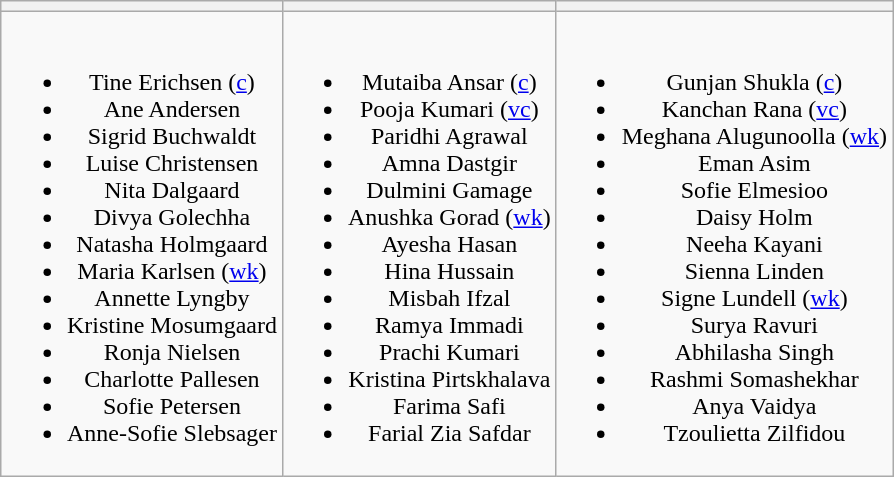<table class="wikitable" style="text-align:center; margin:0 auto">
<tr>
<th></th>
<th></th>
<th></th>
</tr>
<tr style="vertical-align:top">
<td><br><ul><li>Tine Erichsen (<a href='#'>c</a>)</li><li>Ane Andersen</li><li>Sigrid Buchwaldt</li><li>Luise Christensen</li><li>Nita Dalgaard</li><li>Divya Golechha</li><li>Natasha Holmgaard</li><li>Maria Karlsen (<a href='#'>wk</a>)</li><li>Annette Lyngby</li><li>Kristine Mosumgaard</li><li>Ronja Nielsen</li><li>Charlotte Pallesen</li><li>Sofie Petersen</li><li>Anne-Sofie Slebsager</li></ul></td>
<td><br><ul><li>Mutaiba Ansar (<a href='#'>c</a>)</li><li>Pooja Kumari (<a href='#'>vc</a>)</li><li>Paridhi Agrawal</li><li>Amna Dastgir</li><li>Dulmini Gamage</li><li>Anushka Gorad (<a href='#'>wk</a>)</li><li>Ayesha Hasan</li><li>Hina Hussain</li><li>Misbah Ifzal</li><li>Ramya Immadi</li><li>Prachi Kumari</li><li>Kristina Pirtskhalava</li><li>Farima Safi</li><li>Farial Zia Safdar</li></ul></td>
<td><br><ul><li>Gunjan Shukla (<a href='#'>c</a>)</li><li>Kanchan Rana (<a href='#'>vc</a>)</li><li>Meghana Alugunoolla (<a href='#'>wk</a>)</li><li>Eman Asim</li><li>Sofie Elmesioo</li><li>Daisy Holm</li><li>Neeha Kayani</li><li>Sienna Linden</li><li>Signe Lundell (<a href='#'>wk</a>)</li><li>Surya Ravuri</li><li>Abhilasha Singh</li><li>Rashmi Somashekhar</li><li>Anya Vaidya</li><li>Tzoulietta Zilfidou</li></ul></td>
</tr>
</table>
